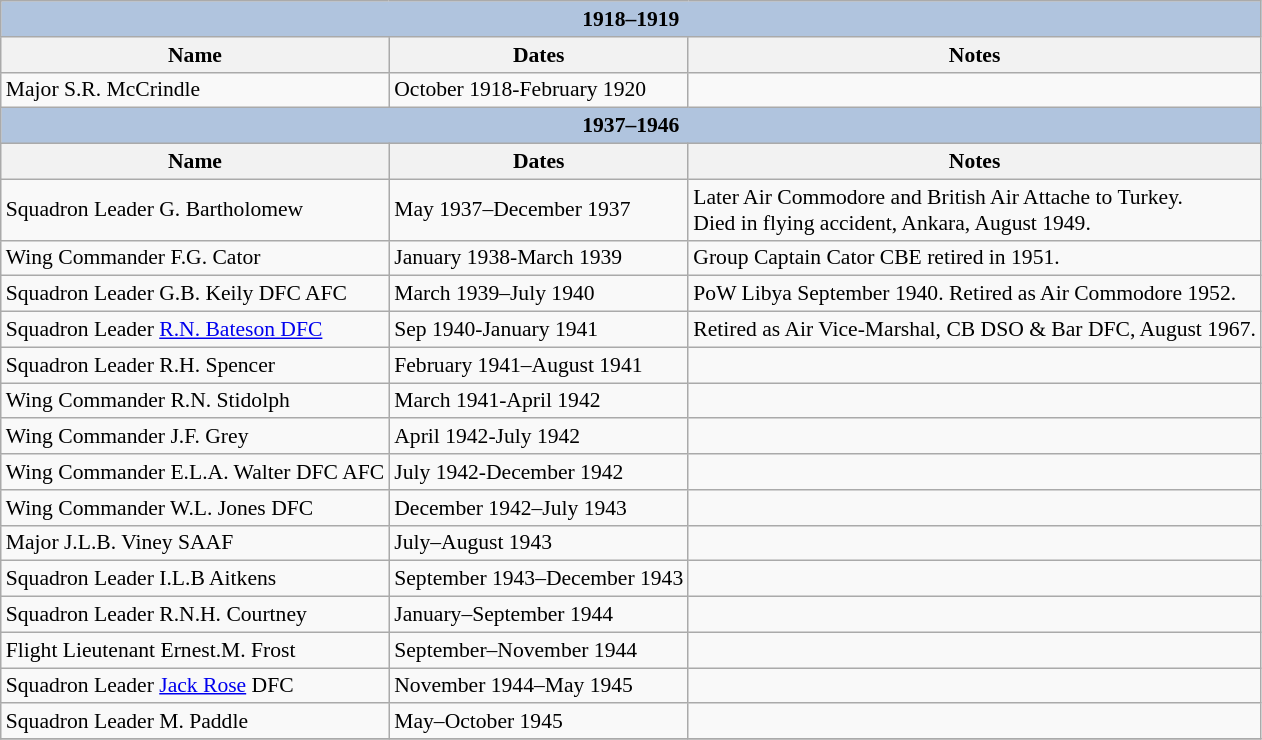<table class="wikitable"  style="font-size: 90%;">
<tr>
<th colspan="3" style="background: #B0C4DE">1918–1919</th>
</tr>
<tr>
<th>Name</th>
<th>Dates</th>
<th>Notes</th>
</tr>
<tr>
<td>Major S.R. McCrindle</td>
<td>October 1918-February 1920</td>
<td></td>
</tr>
<tr>
<th colspan="3" style="background: #B0C4DE">1937–1946</th>
</tr>
<tr>
<th>Name</th>
<th>Dates</th>
<th>Notes</th>
</tr>
<tr>
<td>Squadron Leader G. Bartholomew</td>
<td>May 1937–December 1937</td>
<td>Later Air Commodore and British Air Attache to Turkey.<br>Died in flying accident, Ankara, August 1949.</td>
</tr>
<tr>
<td>Wing Commander F.G. Cator</td>
<td>January 1938-March 1939</td>
<td>Group Captain Cator CBE retired in 1951.</td>
</tr>
<tr>
<td>Squadron Leader G.B. Keily DFC AFC</td>
<td>March 1939–July 1940</td>
<td>PoW Libya September 1940. Retired as Air Commodore 1952.</td>
</tr>
<tr>
<td>Squadron Leader <a href='#'>R.N. Bateson DFC</a></td>
<td>Sep 1940-January 1941</td>
<td>Retired as Air Vice-Marshal, CB DSO & Bar DFC, August 1967.</td>
</tr>
<tr>
<td>Squadron Leader R.H. Spencer</td>
<td>February 1941–August 1941</td>
<td></td>
</tr>
<tr>
<td>Wing Commander R.N. Stidolph</td>
<td>March 1941-April 1942</td>
<td></td>
</tr>
<tr>
<td>Wing Commander J.F. Grey</td>
<td>April 1942-July 1942</td>
<td></td>
</tr>
<tr>
<td>Wing Commander E.L.A. Walter DFC AFC</td>
<td>July 1942-December 1942</td>
<td></td>
</tr>
<tr>
<td>Wing Commander W.L. Jones DFC</td>
<td>December 1942–July 1943</td>
<td></td>
</tr>
<tr>
<td>Major J.L.B. Viney SAAF</td>
<td>July–August 1943</td>
<td></td>
</tr>
<tr>
<td>Squadron Leader I.L.B Aitkens</td>
<td>September 1943–December 1943</td>
<td></td>
</tr>
<tr>
<td>Squadron Leader R.N.H. Courtney</td>
<td>January–September 1944</td>
<td></td>
</tr>
<tr>
<td>Flight Lieutenant Ernest.M. Frost</td>
<td>September–November 1944</td>
<td></td>
</tr>
<tr>
<td>Squadron Leader <a href='#'>Jack Rose</a> DFC</td>
<td>November 1944–May 1945</td>
<td></td>
</tr>
<tr>
<td>Squadron Leader M. Paddle</td>
<td>May–October 1945</td>
<td></td>
</tr>
<tr>
</tr>
</table>
